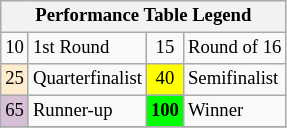<table class="wikitable" style="font-size:78%">
<tr>
<th colspan=4>Performance Table Legend</th>
</tr>
<tr>
<td align="center">10</td>
<td>1st Round</td>
<td align="center">15</td>
<td>Round of 16</td>
</tr>
<tr>
<td align="center" style="background:#ffebcd;">25</td>
<td>Quarterfinalist</td>
<td align="center" style="background:yellow;">40</td>
<td>Semifinalist</td>
</tr>
<tr>
<td align="center" style="background:#D8BFD8;">65</td>
<td>Runner-up</td>
<td align="center" style="background:#00ff00;font-weight:bold;">100</td>
<td>Winner</td>
</tr>
<tr>
</tr>
</table>
